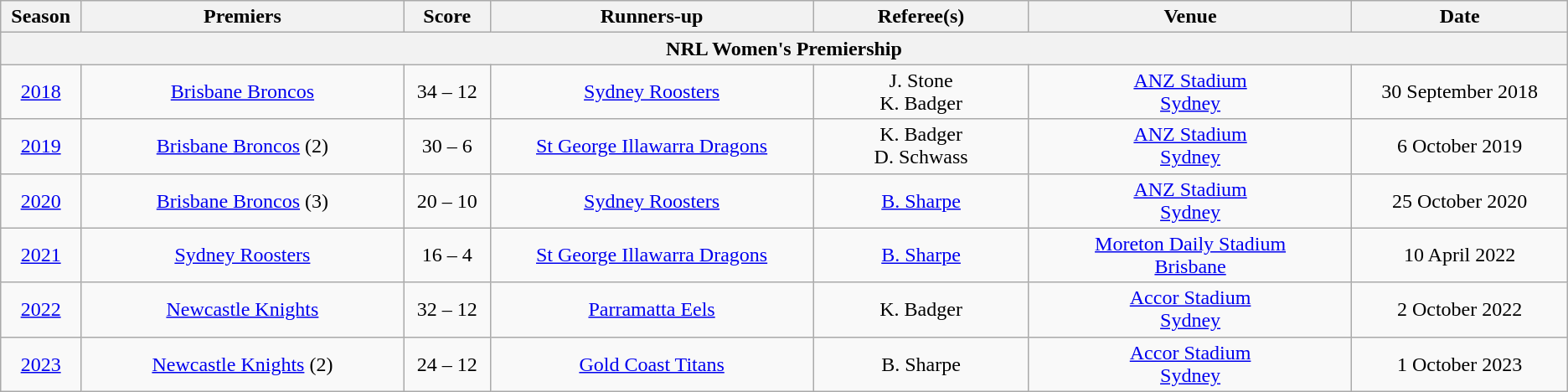<table class="wikitable sortable" style="text-align:center;">
<tr>
<th width="2%">Season</th>
<th width="15%">Premiers</th>
<th width="4%">Score</th>
<th width="15%">Runners-up</th>
<th width="10%">Referee(s)</th>
<th width="15%">Venue</th>
<th width="10%">Date</th>
</tr>
<tr>
<th colspan="7">NRL Women's Premiership</th>
</tr>
<tr>
<td><a href='#'>2018</a></td>
<td> <a href='#'>Brisbane Broncos</a></td>
<td>34 – 12</td>
<td> <a href='#'>Sydney Roosters</a></td>
<td>J. Stone<br>K. Badger</td>
<td><a href='#'>ANZ Stadium</a><br><a href='#'>Sydney</a></td>
<td>30 September 2018</td>
</tr>
<tr>
<td><a href='#'>2019</a></td>
<td> <a href='#'>Brisbane Broncos</a> (2)</td>
<td>30 – 6</td>
<td> <a href='#'>St George Illawarra Dragons</a></td>
<td>K. Badger<br>D. Schwass</td>
<td><a href='#'>ANZ Stadium</a><br><a href='#'>Sydney</a></td>
<td>6 October 2019</td>
</tr>
<tr>
<td><a href='#'>2020</a></td>
<td> <a href='#'>Brisbane Broncos</a> (3)</td>
<td>20 – 10</td>
<td> <a href='#'>Sydney Roosters</a></td>
<td><a href='#'>B. Sharpe</a></td>
<td><a href='#'>ANZ Stadium</a><br><a href='#'>Sydney</a></td>
<td>25 October 2020</td>
</tr>
<tr>
<td><a href='#'>2021</a></td>
<td> <a href='#'>Sydney Roosters</a></td>
<td>16 – 4</td>
<td> <a href='#'>St George Illawarra Dragons</a></td>
<td><a href='#'>B. Sharpe</a></td>
<td><a href='#'>Moreton Daily Stadium</a><br><a href='#'>Brisbane</a></td>
<td>10 April 2022</td>
</tr>
<tr>
<td><a href='#'>2022</a></td>
<td> <a href='#'>Newcastle Knights</a></td>
<td>32 – 12</td>
<td> <a href='#'>Parramatta Eels</a></td>
<td>K. Badger</td>
<td><a href='#'>Accor Stadium</a><br><a href='#'>Sydney</a></td>
<td>2 October 2022</td>
</tr>
<tr>
<td><a href='#'>2023</a></td>
<td> <a href='#'>Newcastle Knights</a> (2)</td>
<td>24 – 12</td>
<td> <a href='#'>Gold Coast Titans</a></td>
<td>B. Sharpe</td>
<td><a href='#'>Accor Stadium</a><br><a href='#'>Sydney</a></td>
<td>1 October 2023</td>
</tr>
</table>
